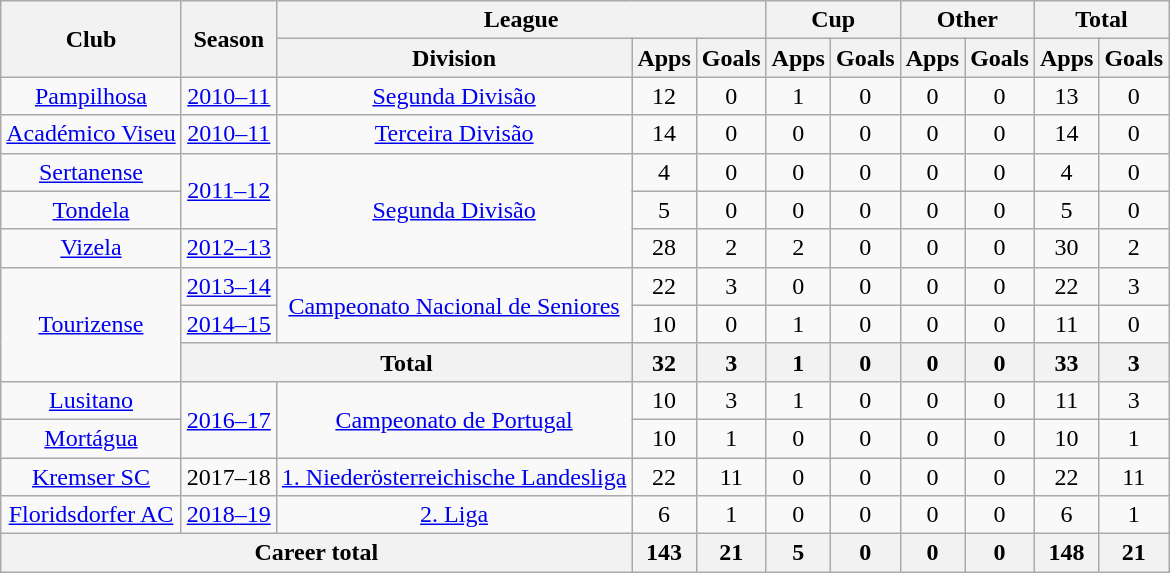<table class="wikitable" style="text-align: center">
<tr>
<th rowspan="2">Club</th>
<th rowspan="2">Season</th>
<th colspan="3">League</th>
<th colspan="2">Cup</th>
<th colspan="2">Other</th>
<th colspan="2">Total</th>
</tr>
<tr>
<th>Division</th>
<th>Apps</th>
<th>Goals</th>
<th>Apps</th>
<th>Goals</th>
<th>Apps</th>
<th>Goals</th>
<th>Apps</th>
<th>Goals</th>
</tr>
<tr>
<td><a href='#'>Pampilhosa</a></td>
<td><a href='#'>2010–11</a></td>
<td><a href='#'>Segunda Divisão</a></td>
<td>12</td>
<td>0</td>
<td>1</td>
<td>0</td>
<td>0</td>
<td>0</td>
<td>13</td>
<td>0</td>
</tr>
<tr>
<td><a href='#'>Académico Viseu</a></td>
<td><a href='#'>2010–11</a></td>
<td><a href='#'>Terceira Divisão</a></td>
<td>14</td>
<td>0</td>
<td>0</td>
<td>0</td>
<td>0</td>
<td>0</td>
<td>14</td>
<td>0</td>
</tr>
<tr>
<td><a href='#'>Sertanense</a></td>
<td rowspan="2"><a href='#'>2011–12</a></td>
<td rowspan="3"><a href='#'>Segunda Divisão</a></td>
<td>4</td>
<td>0</td>
<td>0</td>
<td>0</td>
<td>0</td>
<td>0</td>
<td>4</td>
<td>0</td>
</tr>
<tr>
<td><a href='#'>Tondela</a></td>
<td>5</td>
<td>0</td>
<td>0</td>
<td>0</td>
<td>0</td>
<td>0</td>
<td>5</td>
<td>0</td>
</tr>
<tr>
<td><a href='#'>Vizela</a></td>
<td><a href='#'>2012–13</a></td>
<td>28</td>
<td>2</td>
<td>2</td>
<td>0</td>
<td>0</td>
<td>0</td>
<td>30</td>
<td>2</td>
</tr>
<tr>
<td rowspan="3"><a href='#'>Tourizense</a></td>
<td><a href='#'>2013–14</a></td>
<td rowspan="2"><a href='#'>Campeonato Nacional de Seniores</a></td>
<td>22</td>
<td>3</td>
<td>0</td>
<td>0</td>
<td>0</td>
<td>0</td>
<td>22</td>
<td>3</td>
</tr>
<tr>
<td><a href='#'>2014–15</a></td>
<td>10</td>
<td>0</td>
<td>1</td>
<td>0</td>
<td>0</td>
<td>0</td>
<td>11</td>
<td>0</td>
</tr>
<tr>
<th colspan=2>Total</th>
<th>32</th>
<th>3</th>
<th>1</th>
<th>0</th>
<th>0</th>
<th>0</th>
<th>33</th>
<th>3</th>
</tr>
<tr>
<td><a href='#'>Lusitano</a></td>
<td rowspan="2"><a href='#'>2016–17</a></td>
<td rowspan="2"><a href='#'>Campeonato de Portugal</a></td>
<td>10</td>
<td>3</td>
<td>1</td>
<td>0</td>
<td>0</td>
<td>0</td>
<td>11</td>
<td>3</td>
</tr>
<tr>
<td><a href='#'>Mortágua</a></td>
<td>10</td>
<td>1</td>
<td>0</td>
<td>0</td>
<td>0</td>
<td>0</td>
<td>10</td>
<td>1</td>
</tr>
<tr>
<td><a href='#'>Kremser SC</a></td>
<td>2017–18</td>
<td><a href='#'>1. Niederösterreichische Landesliga</a></td>
<td>22</td>
<td>11</td>
<td>0</td>
<td>0</td>
<td>0</td>
<td>0</td>
<td>22</td>
<td>11</td>
</tr>
<tr>
<td><a href='#'>Floridsdorfer AC</a></td>
<td><a href='#'>2018–19</a></td>
<td><a href='#'>2. Liga</a></td>
<td>6</td>
<td>1</td>
<td>0</td>
<td>0</td>
<td>0</td>
<td>0</td>
<td>6</td>
<td>1</td>
</tr>
<tr>
<th colspan=3>Career total</th>
<th>143</th>
<th>21</th>
<th>5</th>
<th>0</th>
<th>0</th>
<th>0</th>
<th>148</th>
<th>21</th>
</tr>
</table>
